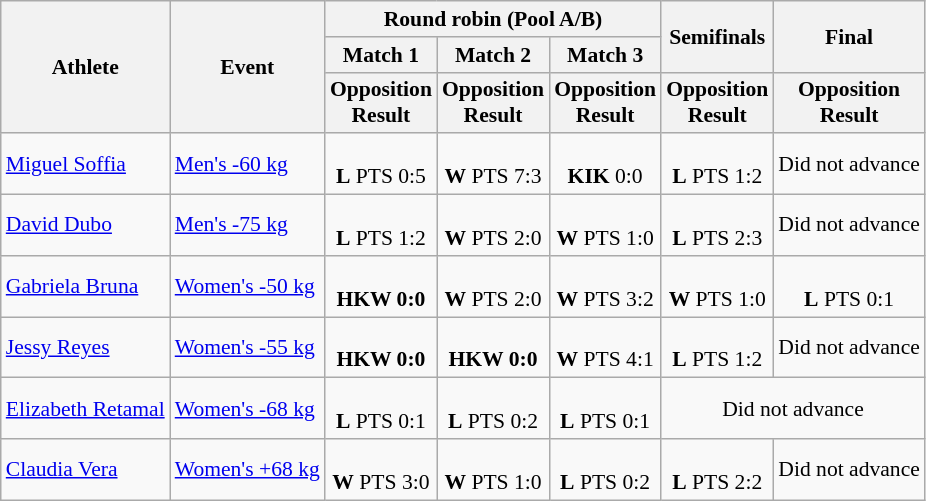<table class="wikitable" border="1" style="font-size:90%">
<tr>
<th rowspan=3>Athlete</th>
<th rowspan=3>Event</th>
<th colspan=3>Round robin (Pool A/B)</th>
<th rowspan=2>Semifinals</th>
<th rowspan=2>Final</th>
</tr>
<tr>
<th>Match 1</th>
<th>Match 2</th>
<th>Match 3</th>
</tr>
<tr>
<th>Opposition<br>Result</th>
<th>Opposition<br>Result</th>
<th>Opposition<br>Result</th>
<th>Opposition<br>Result</th>
<th>Opposition<br>Result</th>
</tr>
<tr>
<td><a href='#'>Miguel Soffia</a></td>
<td><a href='#'>Men's -60 kg</a></td>
<td align=center><br> <strong>L</strong> PTS 0:5</td>
<td align=center><br><strong>W</strong> PTS 7:3</td>
<td align=center><br><strong>KIK</strong> 0:0</td>
<td align=center><br><strong>L</strong> PTS 1:2<br></td>
<td align="center" colspan="7">Did not advance</td>
</tr>
<tr>
<td><a href='#'>David Dubo</a></td>
<td><a href='#'>Men's -75 kg</a></td>
<td align=center><br> <strong>L</strong> PTS 1:2</td>
<td align=center><br><strong>W</strong> PTS 2:0</td>
<td align=center><br><strong>W</strong> PTS 1:0</td>
<td align=center><br><strong>L</strong> PTS 2:3<br></td>
<td align="center" colspan="7">Did not advance</td>
</tr>
<tr>
<td><a href='#'>Gabriela Bruna</a></td>
<td><a href='#'>Women's -50 kg</a></td>
<td align=center><br><strong>HKW 0:0</strong></td>
<td align=center><br> <strong>W</strong> PTS 2:0</td>
<td align=center><br><strong>W</strong> PTS 3:2</td>
<td align=center><br><strong>W</strong> PTS 1:0</td>
<td align=center><br><strong>L</strong> PTS 0:1<br></td>
</tr>
<tr>
<td><a href='#'>Jessy Reyes</a></td>
<td><a href='#'>Women's -55 kg</a></td>
<td align=center><br><strong>HKW 0:0</strong></td>
<td align=center><br><strong>HKW 0:0</strong></td>
<td align=center><br><strong>W</strong> PTS 4:1</td>
<td align=center><br><strong>L</strong> PTS 1:2<br></td>
<td align="center" colspan="7">Did not advance</td>
</tr>
<tr>
<td><a href='#'>Elizabeth Retamal</a></td>
<td><a href='#'>Women's -68 kg</a></td>
<td align=center><br> <strong>L</strong> PTS 0:1</td>
<td align=center><br><strong>L</strong> PTS 0:2</td>
<td align=center><br><strong>L</strong> PTS 0:1</td>
<td align="center" colspan="7">Did not advance</td>
</tr>
<tr>
<td><a href='#'>Claudia Vera</a></td>
<td><a href='#'>Women's +68 kg</a></td>
<td align=center><br> <strong>W</strong> PTS 3:0</td>
<td align=center><br><strong>W</strong> PTS 1:0</td>
<td align=center><br><strong>L</strong> PTS 0:2</td>
<td align=center><br><strong>L</strong> PTS 2:2<br></td>
<td align="center" colspan="7">Did not advance</td>
</tr>
</table>
